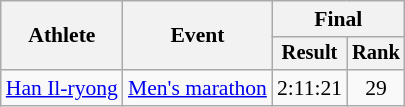<table class="wikitable" style="font-size:90%">
<tr>
<th rowspan="2">Athlete</th>
<th rowspan="2">Event</th>
<th colspan="2">Final</th>
</tr>
<tr style="font-size:95%">
<th>Result</th>
<th>Rank</th>
</tr>
<tr align=center>
<td align=left><a href='#'>Han Il-ryong</a></td>
<td align=left><a href='#'>Men's marathon</a></td>
<td>2:11:21</td>
<td>29</td>
</tr>
</table>
